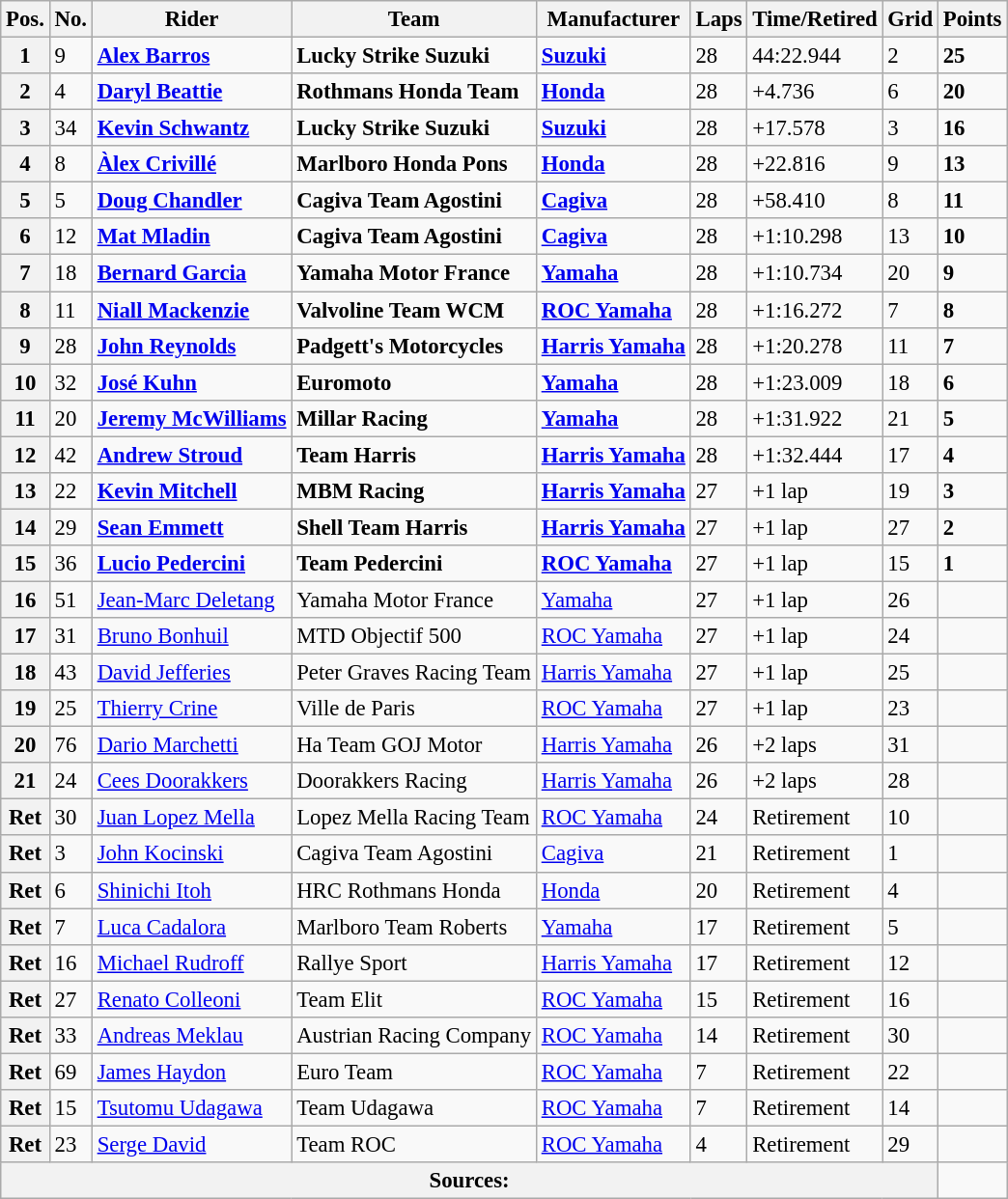<table class="wikitable" style="font-size: 95%;">
<tr>
<th>Pos.</th>
<th>No.</th>
<th>Rider</th>
<th>Team</th>
<th>Manufacturer</th>
<th>Laps</th>
<th>Time/Retired</th>
<th>Grid</th>
<th>Points</th>
</tr>
<tr>
<th>1</th>
<td>9</td>
<td> <strong><a href='#'>Alex Barros</a></strong></td>
<td><strong>Lucky Strike Suzuki</strong></td>
<td><strong><a href='#'>Suzuki</a></strong></td>
<td>28</td>
<td>44:22.944</td>
<td>2</td>
<td><strong>25</strong></td>
</tr>
<tr>
<th>2</th>
<td>4</td>
<td> <strong><a href='#'>Daryl Beattie</a></strong></td>
<td><strong>Rothmans Honda Team</strong></td>
<td><strong><a href='#'>Honda</a></strong></td>
<td>28</td>
<td>+4.736</td>
<td>6</td>
<td><strong>20</strong></td>
</tr>
<tr>
<th>3</th>
<td>34</td>
<td> <strong><a href='#'>Kevin Schwantz</a></strong></td>
<td><strong>Lucky Strike Suzuki</strong></td>
<td><strong><a href='#'>Suzuki</a></strong></td>
<td>28</td>
<td>+17.578</td>
<td>3</td>
<td><strong>16</strong></td>
</tr>
<tr>
<th>4</th>
<td>8</td>
<td> <strong><a href='#'>Àlex Crivillé</a></strong></td>
<td><strong>Marlboro Honda Pons</strong></td>
<td><strong><a href='#'>Honda</a></strong></td>
<td>28</td>
<td>+22.816</td>
<td>9</td>
<td><strong>13</strong></td>
</tr>
<tr>
<th>5</th>
<td>5</td>
<td> <strong><a href='#'>Doug Chandler</a></strong></td>
<td><strong>Cagiva Team Agostini</strong></td>
<td><strong><a href='#'>Cagiva</a></strong></td>
<td>28</td>
<td>+58.410</td>
<td>8</td>
<td><strong>11</strong></td>
</tr>
<tr>
<th>6</th>
<td>12</td>
<td> <strong><a href='#'>Mat Mladin</a></strong></td>
<td><strong>Cagiva Team Agostini</strong></td>
<td><strong><a href='#'>Cagiva</a></strong></td>
<td>28</td>
<td>+1:10.298</td>
<td>13</td>
<td><strong>10</strong></td>
</tr>
<tr>
<th>7</th>
<td>18</td>
<td> <strong><a href='#'>Bernard Garcia</a></strong></td>
<td><strong>Yamaha Motor France</strong></td>
<td><strong><a href='#'>Yamaha</a></strong></td>
<td>28</td>
<td>+1:10.734</td>
<td>20</td>
<td><strong>9</strong></td>
</tr>
<tr>
<th>8</th>
<td>11</td>
<td> <strong><a href='#'>Niall Mackenzie</a></strong></td>
<td><strong>Valvoline Team WCM</strong></td>
<td><strong><a href='#'>ROC Yamaha</a></strong></td>
<td>28</td>
<td>+1:16.272</td>
<td>7</td>
<td><strong>8</strong></td>
</tr>
<tr>
<th>9</th>
<td>28</td>
<td> <strong><a href='#'>John Reynolds</a></strong></td>
<td><strong>Padgett's Motorcycles</strong></td>
<td><strong><a href='#'>Harris Yamaha</a></strong></td>
<td>28</td>
<td>+1:20.278</td>
<td>11</td>
<td><strong>7</strong></td>
</tr>
<tr>
<th>10</th>
<td>32</td>
<td> <strong><a href='#'>José Kuhn</a></strong></td>
<td><strong>Euromoto</strong></td>
<td><strong><a href='#'>Yamaha</a></strong></td>
<td>28</td>
<td>+1:23.009</td>
<td>18</td>
<td><strong>6</strong></td>
</tr>
<tr>
<th>11</th>
<td>20</td>
<td> <strong><a href='#'>Jeremy McWilliams</a></strong></td>
<td><strong>Millar Racing</strong></td>
<td><strong><a href='#'>Yamaha</a></strong></td>
<td>28</td>
<td>+1:31.922</td>
<td>21</td>
<td><strong>5</strong></td>
</tr>
<tr>
<th>12</th>
<td>42</td>
<td> <strong><a href='#'>Andrew Stroud</a></strong></td>
<td><strong>Team Harris</strong></td>
<td><strong><a href='#'>Harris Yamaha</a></strong></td>
<td>28</td>
<td>+1:32.444</td>
<td>17</td>
<td><strong>4</strong></td>
</tr>
<tr>
<th>13</th>
<td>22</td>
<td> <strong><a href='#'>Kevin Mitchell</a></strong></td>
<td><strong>MBM Racing</strong></td>
<td><strong><a href='#'>Harris Yamaha</a></strong></td>
<td>27</td>
<td>+1 lap</td>
<td>19</td>
<td><strong>3</strong></td>
</tr>
<tr>
<th>14</th>
<td>29</td>
<td> <strong><a href='#'>Sean Emmett</a></strong></td>
<td><strong>Shell Team Harris</strong></td>
<td><strong><a href='#'>Harris Yamaha</a></strong></td>
<td>27</td>
<td>+1 lap</td>
<td>27</td>
<td><strong>2</strong></td>
</tr>
<tr>
<th>15</th>
<td>36</td>
<td> <strong><a href='#'>Lucio Pedercini</a></strong></td>
<td><strong>Team Pedercini</strong></td>
<td><strong><a href='#'>ROC Yamaha</a></strong></td>
<td>27</td>
<td>+1 lap</td>
<td>15</td>
<td><strong>1</strong></td>
</tr>
<tr>
<th>16</th>
<td>51</td>
<td> <a href='#'>Jean-Marc Deletang</a></td>
<td>Yamaha Motor France</td>
<td><a href='#'>Yamaha</a></td>
<td>27</td>
<td>+1 lap</td>
<td>26</td>
<td></td>
</tr>
<tr>
<th>17</th>
<td>31</td>
<td> <a href='#'>Bruno Bonhuil</a></td>
<td>MTD Objectif 500</td>
<td><a href='#'>ROC Yamaha</a></td>
<td>27</td>
<td>+1 lap</td>
<td>24</td>
<td></td>
</tr>
<tr>
<th>18</th>
<td>43</td>
<td> <a href='#'>David Jefferies</a></td>
<td>Peter Graves Racing Team</td>
<td><a href='#'>Harris Yamaha</a></td>
<td>27</td>
<td>+1 lap</td>
<td>25</td>
<td></td>
</tr>
<tr>
<th>19</th>
<td>25</td>
<td> <a href='#'>Thierry Crine</a></td>
<td>Ville de Paris</td>
<td><a href='#'>ROC Yamaha</a></td>
<td>27</td>
<td>+1 lap</td>
<td>23</td>
<td></td>
</tr>
<tr>
<th>20</th>
<td>76</td>
<td> <a href='#'>Dario Marchetti</a></td>
<td>Ha Team GOJ Motor</td>
<td><a href='#'>Harris Yamaha</a></td>
<td>26</td>
<td>+2 laps</td>
<td>31</td>
<td></td>
</tr>
<tr>
<th>21</th>
<td>24</td>
<td> <a href='#'>Cees Doorakkers</a></td>
<td>Doorakkers Racing</td>
<td><a href='#'>Harris Yamaha</a></td>
<td>26</td>
<td>+2 laps</td>
<td>28</td>
<td></td>
</tr>
<tr>
<th>Ret</th>
<td>30</td>
<td> <a href='#'>Juan Lopez Mella</a></td>
<td>Lopez Mella Racing Team</td>
<td><a href='#'>ROC Yamaha</a></td>
<td>24</td>
<td>Retirement</td>
<td>10</td>
<td></td>
</tr>
<tr>
<th>Ret</th>
<td>3</td>
<td> <a href='#'>John Kocinski</a></td>
<td>Cagiva Team Agostini</td>
<td><a href='#'>Cagiva</a></td>
<td>21</td>
<td>Retirement</td>
<td>1</td>
<td></td>
</tr>
<tr>
<th>Ret</th>
<td>6</td>
<td> <a href='#'>Shinichi Itoh</a></td>
<td>HRC Rothmans Honda</td>
<td><a href='#'>Honda</a></td>
<td>20</td>
<td>Retirement</td>
<td>4</td>
<td></td>
</tr>
<tr>
<th>Ret</th>
<td>7</td>
<td> <a href='#'>Luca Cadalora</a></td>
<td>Marlboro Team Roberts</td>
<td><a href='#'>Yamaha</a></td>
<td>17</td>
<td>Retirement</td>
<td>5</td>
<td></td>
</tr>
<tr>
<th>Ret</th>
<td>16</td>
<td> <a href='#'>Michael Rudroff</a></td>
<td>Rallye Sport</td>
<td><a href='#'>Harris Yamaha</a></td>
<td>17</td>
<td>Retirement</td>
<td>12</td>
<td></td>
</tr>
<tr>
<th>Ret</th>
<td>27</td>
<td> <a href='#'>Renato Colleoni</a></td>
<td>Team Elit</td>
<td><a href='#'>ROC Yamaha</a></td>
<td>15</td>
<td>Retirement</td>
<td>16</td>
<td></td>
</tr>
<tr>
<th>Ret</th>
<td>33</td>
<td> <a href='#'>Andreas Meklau</a></td>
<td>Austrian Racing Company</td>
<td><a href='#'>ROC Yamaha</a></td>
<td>14</td>
<td>Retirement</td>
<td>30</td>
<td></td>
</tr>
<tr>
<th>Ret</th>
<td>69</td>
<td> <a href='#'>James Haydon</a></td>
<td>Euro Team</td>
<td><a href='#'>ROC Yamaha</a></td>
<td>7</td>
<td>Retirement</td>
<td>22</td>
<td></td>
</tr>
<tr>
<th>Ret</th>
<td>15</td>
<td> <a href='#'>Tsutomu Udagawa</a></td>
<td>Team Udagawa</td>
<td><a href='#'>ROC Yamaha</a></td>
<td>7</td>
<td>Retirement</td>
<td>14</td>
<td></td>
</tr>
<tr>
<th>Ret</th>
<td>23</td>
<td> <a href='#'>Serge David</a></td>
<td>Team ROC</td>
<td><a href='#'>ROC Yamaha</a></td>
<td>4</td>
<td>Retirement</td>
<td>29</td>
<td></td>
</tr>
<tr>
<th colspan=8>Sources:</th>
</tr>
</table>
